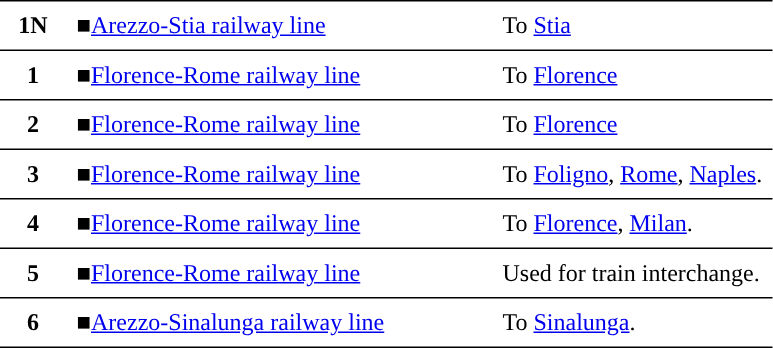<table border="1" cellspacing="0" cellpadding="7" cellspacing="7" frame="hsides" rules="rows" style="margin-top:.4em; text-">
<tr>
<th style="width:30px" rowspan=1>1N</th>
<td style="width:270px"><span>■</span><a href='#'>Arezzo-Stia railway line</a></td>
<td>To <a href='#'>Stia</a></td>
</tr>
<tr>
<th style="width:30px" rowspan=1>1</th>
<td style="width:270px"><span>■</span><a href='#'>Florence-Rome railway line</a></td>
<td>To <a href='#'>Florence</a></td>
</tr>
<tr>
<th style="width:30px" rowspan=1>2</th>
<td style="width:270px"><span>■</span><a href='#'>Florence-Rome railway line</a></td>
<td>To <a href='#'>Florence</a></td>
</tr>
<tr>
<th style="width:30px" rowspan=1>3</th>
<td style="width:270px"><span>■</span><a href='#'>Florence-Rome railway line</a></td>
<td>To <a href='#'>Foligno</a>, <a href='#'>Rome</a>, <a href='#'>Naples</a>.</td>
</tr>
<tr>
<th style="width:30px" rowspan=1>4</th>
<td style="width:270px"><span>■</span><a href='#'>Florence-Rome railway line</a></td>
<td>To <a href='#'>Florence</a>, <a href='#'>Milan</a>.</td>
</tr>
<tr>
<th style="width:30px" rowspan=1>5</th>
<td style="width:270px"><span>■</span><a href='#'>Florence-Rome railway line</a></td>
<td>Used for train interchange.</td>
</tr>
<tr>
<th style="width:30px" rowspan=1>6</th>
<td style="width:270px"><span>■</span><a href='#'>Arezzo-Sinalunga railway line</a></td>
<td>To <a href='#'>Sinalunga</a>.</td>
</tr>
</table>
